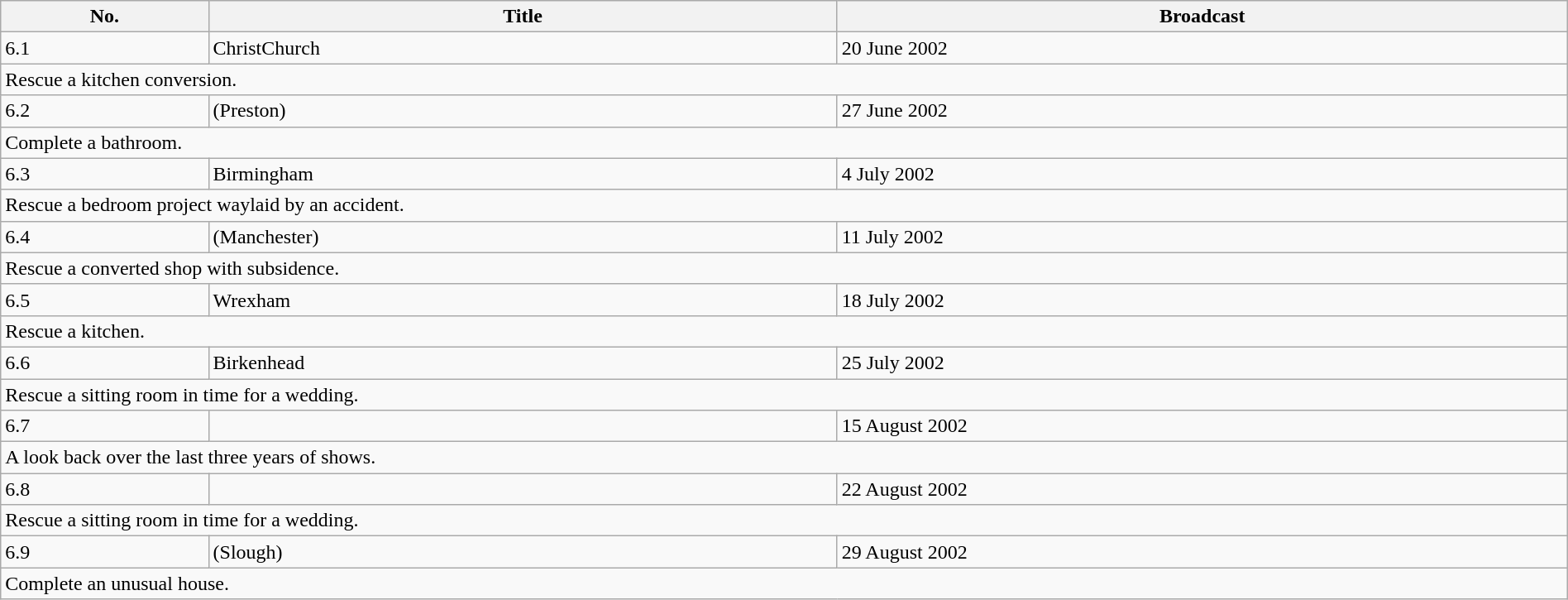<table class="wikitable" style="width:100%;">
<tr>
<th>No.</th>
<th>Title</th>
<th>Broadcast</th>
</tr>
<tr>
<td>6.1</td>
<td>ChristChurch</td>
<td>20 June 2002</td>
</tr>
<tr>
<td colspan="3">Rescue a kitchen conversion.</td>
</tr>
<tr>
<td>6.2</td>
<td>(Preston)</td>
<td>27 June 2002</td>
</tr>
<tr>
<td colspan="3">Complete a bathroom.</td>
</tr>
<tr>
<td>6.3</td>
<td>Birmingham</td>
<td>4 July 2002</td>
</tr>
<tr>
<td colspan="3">Rescue a bedroom project waylaid by an accident.</td>
</tr>
<tr>
<td>6.4</td>
<td>(Manchester)</td>
<td>11 July 2002</td>
</tr>
<tr>
<td colspan="3">Rescue a converted shop with subsidence.</td>
</tr>
<tr>
<td>6.5</td>
<td>Wrexham</td>
<td>18 July 2002</td>
</tr>
<tr>
<td colspan="3">Rescue a kitchen.</td>
</tr>
<tr>
<td>6.6</td>
<td>Birkenhead</td>
<td>25 July 2002</td>
</tr>
<tr>
<td colspan="3">Rescue a sitting room in time for a wedding.</td>
</tr>
<tr>
<td>6.7</td>
<td></td>
<td>15 August 2002</td>
</tr>
<tr>
<td colspan="3">A look back over the last three years of shows.</td>
</tr>
<tr>
<td>6.8</td>
<td></td>
<td>22 August 2002</td>
</tr>
<tr>
<td colspan="3">Rescue a sitting room in time for a wedding.</td>
</tr>
<tr>
<td>6.9</td>
<td>(Slough)</td>
<td>29 August 2002</td>
</tr>
<tr>
<td colspan="3">Complete an unusual house.</td>
</tr>
</table>
